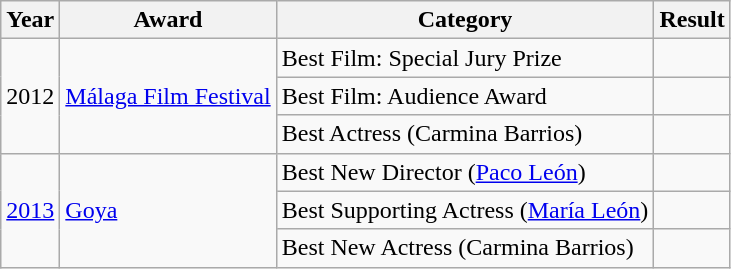<table class="wikitable">
<tr>
<th>Year</th>
<th>Award</th>
<th>Category</th>
<th>Result</th>
</tr>
<tr>
<td rowspan="3">2012</td>
<td rowspan="3"><a href='#'>Málaga Film Festival</a></td>
<td>Best Film: Special Jury Prize</td>
<td></td>
</tr>
<tr>
<td>Best Film: Audience Award</td>
<td></td>
</tr>
<tr>
<td>Best Actress (Carmina Barrios)</td>
<td></td>
</tr>
<tr>
<td rowspan="3"><a href='#'>2013</a></td>
<td rowspan="3"><a href='#'>Goya</a></td>
<td>Best New Director (<a href='#'>Paco León</a>)</td>
<td></td>
</tr>
<tr>
<td>Best Supporting Actress (<a href='#'>María León</a>)</td>
<td></td>
</tr>
<tr>
<td>Best New Actress (Carmina Barrios)</td>
<td></td>
</tr>
</table>
